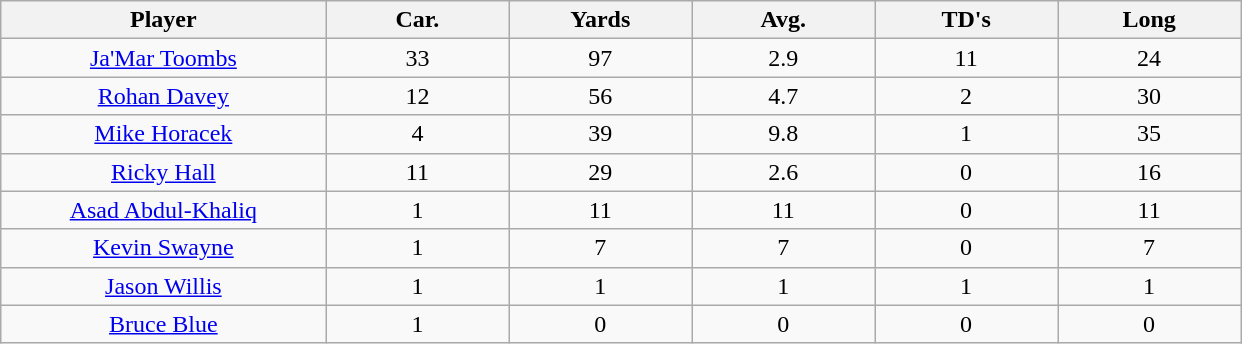<table class="wikitable sortable">
<tr>
<th bgcolor="#DDDDFF" width="16%">Player</th>
<th bgcolor="#DDDDFF" width="9%">Car.</th>
<th bgcolor="#DDDDFF" width="9%">Yards</th>
<th bgcolor="#DDDDFF" width="9%">Avg.</th>
<th bgcolor="#DDDDFF" width="9%">TD's</th>
<th bgcolor="#DDDDFF" width="9%">Long</th>
</tr>
<tr align="center">
<td><a href='#'>Ja'Mar Toombs</a></td>
<td>33</td>
<td>97</td>
<td>2.9</td>
<td>11</td>
<td>24</td>
</tr>
<tr align="center">
<td><a href='#'>Rohan Davey</a></td>
<td>12</td>
<td>56</td>
<td>4.7</td>
<td>2</td>
<td>30</td>
</tr>
<tr align="center">
<td><a href='#'>Mike Horacek</a></td>
<td>4</td>
<td>39</td>
<td>9.8</td>
<td>1</td>
<td>35</td>
</tr>
<tr align="center">
<td><a href='#'>Ricky Hall</a></td>
<td>11</td>
<td>29</td>
<td>2.6</td>
<td>0</td>
<td>16</td>
</tr>
<tr align="center">
<td><a href='#'>Asad Abdul-Khaliq</a></td>
<td>1</td>
<td>11</td>
<td>11</td>
<td>0</td>
<td>11</td>
</tr>
<tr align="center">
<td><a href='#'>Kevin Swayne</a></td>
<td>1</td>
<td>7</td>
<td>7</td>
<td>0</td>
<td>7</td>
</tr>
<tr align="center">
<td><a href='#'>Jason Willis</a></td>
<td>1</td>
<td>1</td>
<td>1</td>
<td>1</td>
<td>1</td>
</tr>
<tr align="center">
<td><a href='#'>Bruce Blue</a></td>
<td>1</td>
<td>0</td>
<td>0</td>
<td>0</td>
<td>0</td>
</tr>
</table>
